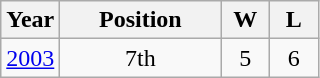<table class="wikitable" style="text-align: center;">
<tr>
<th>Year</th>
<th width="100">Position</th>
<th width="25">W</th>
<th width="25">L</th>
</tr>
<tr>
<td> <a href='#'>2003</a></td>
<td>7th</td>
<td>5</td>
<td>6</td>
</tr>
</table>
